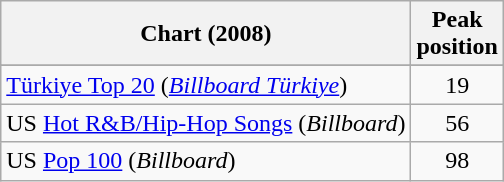<table class="wikitable sortable">
<tr>
<th scope="col">Chart (2008)</th>
<th scope="col">Peak<br>position</th>
</tr>
<tr>
</tr>
<tr>
</tr>
<tr>
<td align="left"><a href='#'>Türkiye Top 20</a> (<em><a href='#'>Billboard Türkiye</a></em>)</td>
<td style="text-align:center;">19</td>
</tr>
<tr>
<td align="left">US <a href='#'>Hot R&B/Hip-Hop Songs</a> (<em>Billboard</em>)</td>
<td style="text-align:center;">56</td>
</tr>
<tr>
<td align="left">US <a href='#'>Pop 100</a> (<em>Billboard</em>)</td>
<td style="text-align:center;">98</td>
</tr>
</table>
